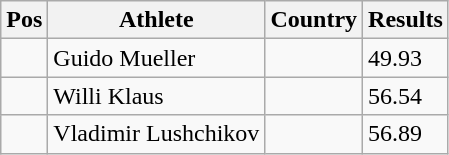<table class="wikitable">
<tr>
<th>Pos</th>
<th>Athlete</th>
<th>Country</th>
<th>Results</th>
</tr>
<tr>
<td align="center"></td>
<td>Guido Mueller</td>
<td></td>
<td>49.93</td>
</tr>
<tr>
<td align="center"></td>
<td>Willi Klaus</td>
<td></td>
<td>56.54</td>
</tr>
<tr>
<td align="center"></td>
<td>Vladimir Lushchikov</td>
<td></td>
<td>56.89</td>
</tr>
</table>
